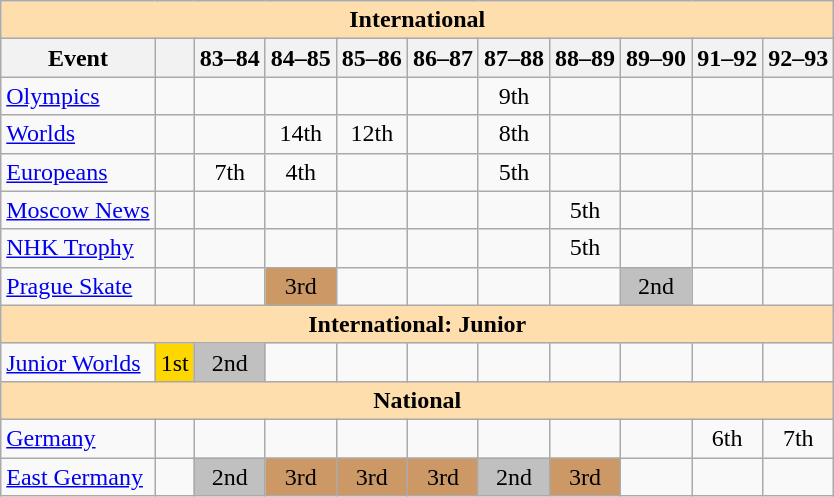<table class="wikitable" style="text-align:center">
<tr>
<th style="background-color: #ffdead; " colspan=11 align=center>International</th>
</tr>
<tr>
<th>Event</th>
<th> <br> </th>
<th>83–84 <br> </th>
<th>84–85 <br> </th>
<th>85–86 <br> </th>
<th>86–87 <br> </th>
<th>87–88 <br> </th>
<th>88–89 <br> </th>
<th>89–90 <br> </th>
<th>91–92 <br> </th>
<th>92–93 <br> </th>
</tr>
<tr>
<td align=left><a href='#'>Olympics</a></td>
<td></td>
<td></td>
<td></td>
<td></td>
<td></td>
<td>9th</td>
<td></td>
<td></td>
<td></td>
<td></td>
</tr>
<tr>
<td align=left><a href='#'>Worlds</a></td>
<td></td>
<td></td>
<td>14th</td>
<td>12th</td>
<td></td>
<td>8th</td>
<td></td>
<td></td>
<td></td>
<td></td>
</tr>
<tr>
<td align=left><a href='#'>Europeans</a></td>
<td></td>
<td>7th</td>
<td>4th</td>
<td></td>
<td></td>
<td>5th</td>
<td></td>
<td></td>
<td></td>
<td></td>
</tr>
<tr>
<td align=left><a href='#'>Moscow News</a></td>
<td></td>
<td></td>
<td></td>
<td></td>
<td></td>
<td></td>
<td>5th</td>
<td></td>
<td></td>
<td></td>
</tr>
<tr>
<td align=left><a href='#'>NHK Trophy</a></td>
<td></td>
<td></td>
<td></td>
<td></td>
<td></td>
<td></td>
<td>5th</td>
<td></td>
<td></td>
<td></td>
</tr>
<tr>
<td align=left><a href='#'>Prague Skate</a></td>
<td></td>
<td></td>
<td bgcolor=cc9966>3rd</td>
<td></td>
<td></td>
<td></td>
<td></td>
<td bgcolor=silver>2nd</td>
<td></td>
<td></td>
</tr>
<tr>
<th style="background-color: #ffdead; " colspan=11 align=center>International: Junior</th>
</tr>
<tr>
<td align=left><a href='#'>Junior Worlds</a></td>
<td bgcolor=gold>1st</td>
<td bgcolor=silver>2nd</td>
<td></td>
<td></td>
<td></td>
<td></td>
<td></td>
<td></td>
<td></td>
<td></td>
</tr>
<tr>
<th style="background-color: #ffdead; " colspan=11 align=center>National</th>
</tr>
<tr>
<td align=left><a href='#'>Germany</a></td>
<td></td>
<td></td>
<td></td>
<td></td>
<td></td>
<td></td>
<td></td>
<td></td>
<td>6th</td>
<td>7th</td>
</tr>
<tr>
<td align=left><a href='#'>East Germany</a></td>
<td></td>
<td bgcolor=silver>2nd</td>
<td bgcolor=cc9966>3rd</td>
<td bgcolor=cc9966>3rd</td>
<td bgcolor=cc9966>3rd</td>
<td bgcolor=silver>2nd</td>
<td bgcolor=cc9966>3rd</td>
<td></td>
<td></td>
<td></td>
</tr>
</table>
